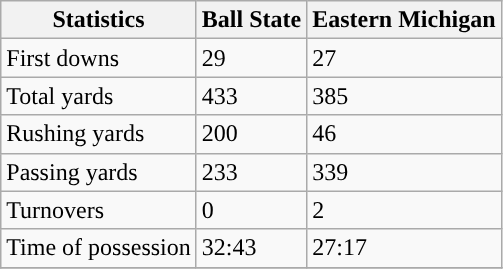<table class="wikitable">
<tr>
<th>Statistics</th>
<th>Ball State</th>
<th>Eastern Michigan</th>
</tr>
<tr>
<td>First downs</td>
<td>29</td>
<td>27</td>
</tr>
<tr>
<td>Total yards</td>
<td>433</td>
<td>385</td>
</tr>
<tr>
<td>Rushing yards</td>
<td>200</td>
<td>46</td>
</tr>
<tr>
<td>Passing yards</td>
<td>233</td>
<td>339</td>
</tr>
<tr>
<td>Turnovers</td>
<td>0</td>
<td>2</td>
</tr>
<tr>
<td>Time of possession</td>
<td>32:43</td>
<td>27:17</td>
</tr>
<tr>
</tr>
</table>
